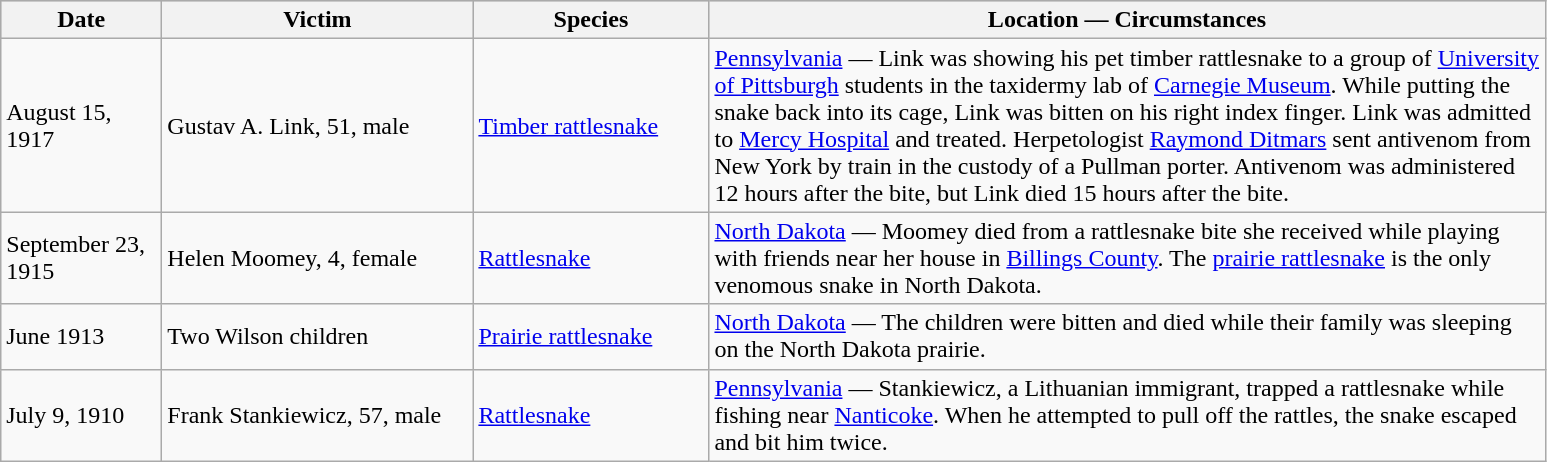<table class="wikitable sortable">
<tr bgcolor="#CCCCCC">
<th style="width:100px;">Date</th>
<th width="200">Victim</th>
<th style="width:150px;">Species</th>
<th style="width:550px;">Location — Circumstances</th>
</tr>
<tr>
<td>August 15, 1917</td>
<td>Gustav A. Link, 51, male</td>
<td><a href='#'>Timber rattlesnake</a></td>
<td><a href='#'>Pennsylvania</a> — Link was showing his pet timber rattlesnake to a group of <a href='#'>University of Pittsburgh</a> students in the taxidermy lab of <a href='#'>Carnegie Museum</a>. While putting the snake back into its cage, Link was bitten on his right index finger. Link was admitted to <a href='#'>Mercy Hospital</a> and treated. Herpetologist <a href='#'>Raymond Ditmars</a> sent antivenom from New York by train in the custody of a Pullman porter. Antivenom was administered 12 hours after the bite, but Link died 15 hours after the bite.</td>
</tr>
<tr>
<td>September 23, 1915</td>
<td>Helen Moomey, 4, female</td>
<td><a href='#'>Rattlesnake</a></td>
<td><a href='#'>North Dakota</a> — Moomey died from a rattlesnake bite she received while playing with friends near her house in <a href='#'>Billings County</a>. The <a href='#'>prairie rattlesnake</a> is the only venomous snake in North Dakota.</td>
</tr>
<tr>
<td>June 1913</td>
<td>Two Wilson children</td>
<td><a href='#'>Prairie rattlesnake</a></td>
<td><a href='#'>North Dakota</a> — The children were bitten and died while their family was sleeping on the North Dakota prairie.</td>
</tr>
<tr>
<td>July 9, 1910</td>
<td>Frank Stankiewicz, 57, male</td>
<td><a href='#'>Rattlesnake</a></td>
<td><a href='#'>Pennsylvania</a> — Stankiewicz, a Lithuanian immigrant, trapped a rattlesnake while fishing near <a href='#'>Nanticoke</a>. When he attempted to pull off the rattles, the snake escaped and bit him twice.</td>
</tr>
</table>
